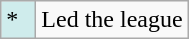<table class="wikitable">
<tr>
<td style="background:#CFECEC; width:1em">*</td>
<td>Led the league</td>
</tr>
</table>
